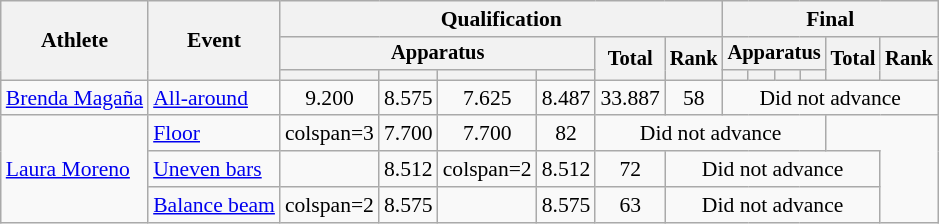<table class="wikitable" style="font-size:90%">
<tr>
<th rowspan=3>Athlete</th>
<th rowspan=3>Event</th>
<th colspan=6>Qualification</th>
<th colspan=6>Final</th>
</tr>
<tr style="font-size:95%">
<th colspan=4>Apparatus</th>
<th rowspan=2>Total</th>
<th rowspan=2>Rank</th>
<th colspan=4>Apparatus</th>
<th rowspan=2>Total</th>
<th rowspan=2>Rank</th>
</tr>
<tr style="font-size:95%">
<th></th>
<th></th>
<th></th>
<th></th>
<th></th>
<th></th>
<th></th>
<th></th>
</tr>
<tr align=center>
<td align=left><a href='#'>Brenda Magaña</a></td>
<td align=left><a href='#'>All-around</a></td>
<td>9.200</td>
<td>8.575</td>
<td>7.625</td>
<td>8.487</td>
<td>33.887</td>
<td>58</td>
<td colspan=6>Did not advance</td>
</tr>
<tr align=center>
<td align=left rowspan=3><a href='#'>Laura Moreno</a></td>
<td align=left><a href='#'>Floor</a></td>
<td>colspan=3 </td>
<td>7.700</td>
<td>7.700</td>
<td>82</td>
<td colspan=6>Did not advance</td>
</tr>
<tr align=center>
<td align=left><a href='#'>Uneven bars</a></td>
<td></td>
<td>8.512</td>
<td>colspan=2 </td>
<td>8.512</td>
<td>72</td>
<td colspan=6>Did not advance</td>
</tr>
<tr align=center>
<td align=left><a href='#'>Balance beam</a></td>
<td>colspan=2 </td>
<td>8.575</td>
<td></td>
<td>8.575</td>
<td>63</td>
<td colspan=6>Did not advance</td>
</tr>
</table>
